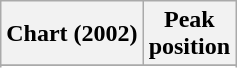<table class="wikitable sortable">
<tr>
<th align="left">Chart (2002)</th>
<th align="center">Peak<br>position</th>
</tr>
<tr>
</tr>
<tr>
</tr>
</table>
